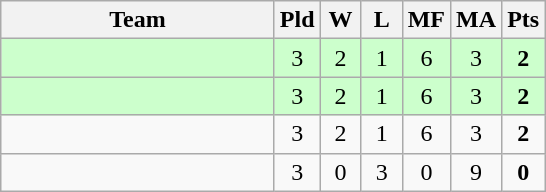<table class=wikitable style="text-align:center">
<tr>
<th width=175>Team</th>
<th width=20>Pld</th>
<th width=20>W</th>
<th width=20>L</th>
<th width=20>MF</th>
<th width=20>MA</th>
<th width=20>Pts</th>
</tr>
<tr bgcolor=ccffcc>
<td style="text-align:left"></td>
<td>3</td>
<td>2</td>
<td>1</td>
<td>6</td>
<td>3</td>
<td><strong>2</strong></td>
</tr>
<tr bgcolor=ccffcc>
<td style="text-align:left"></td>
<td>3</td>
<td>2</td>
<td>1</td>
<td>6</td>
<td>3</td>
<td><strong>2</strong></td>
</tr>
<tr>
<td style="text-align:left"></td>
<td>3</td>
<td>2</td>
<td>1</td>
<td>6</td>
<td>3</td>
<td><strong>2</strong></td>
</tr>
<tr>
<td style="text-align:left"></td>
<td>3</td>
<td>0</td>
<td>3</td>
<td>0</td>
<td>9</td>
<td><strong>0</strong></td>
</tr>
</table>
